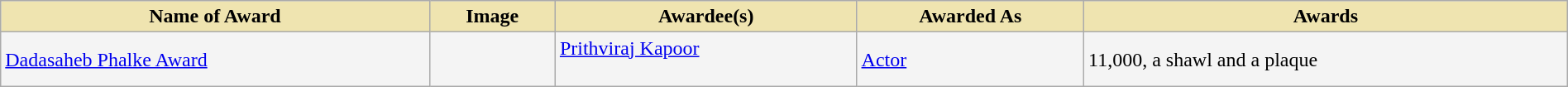<table class="wikitable" style="width:100%;">
<tr>
<th style="background-color:#EFE4B0;">Name of Award</th>
<th style="background-color:#EFE4B0;">Image</th>
<th style="background-color:#EFE4B0;">Awardee(s)</th>
<th style="background-color:#EFE4B0;">Awarded As</th>
<th style="background-color:#EFE4B0;">Awards</th>
</tr>
<tr style="background-color:#F4F4F4">
<td><a href='#'>Dadasaheb Phalke Award</a></td>
<td></td>
<td><a href='#'>Prithviraj Kapoor</a><br><br></td>
<td><a href='#'>Actor</a></td>
<td>11,000, a shawl and a plaque</td>
</tr>
</table>
